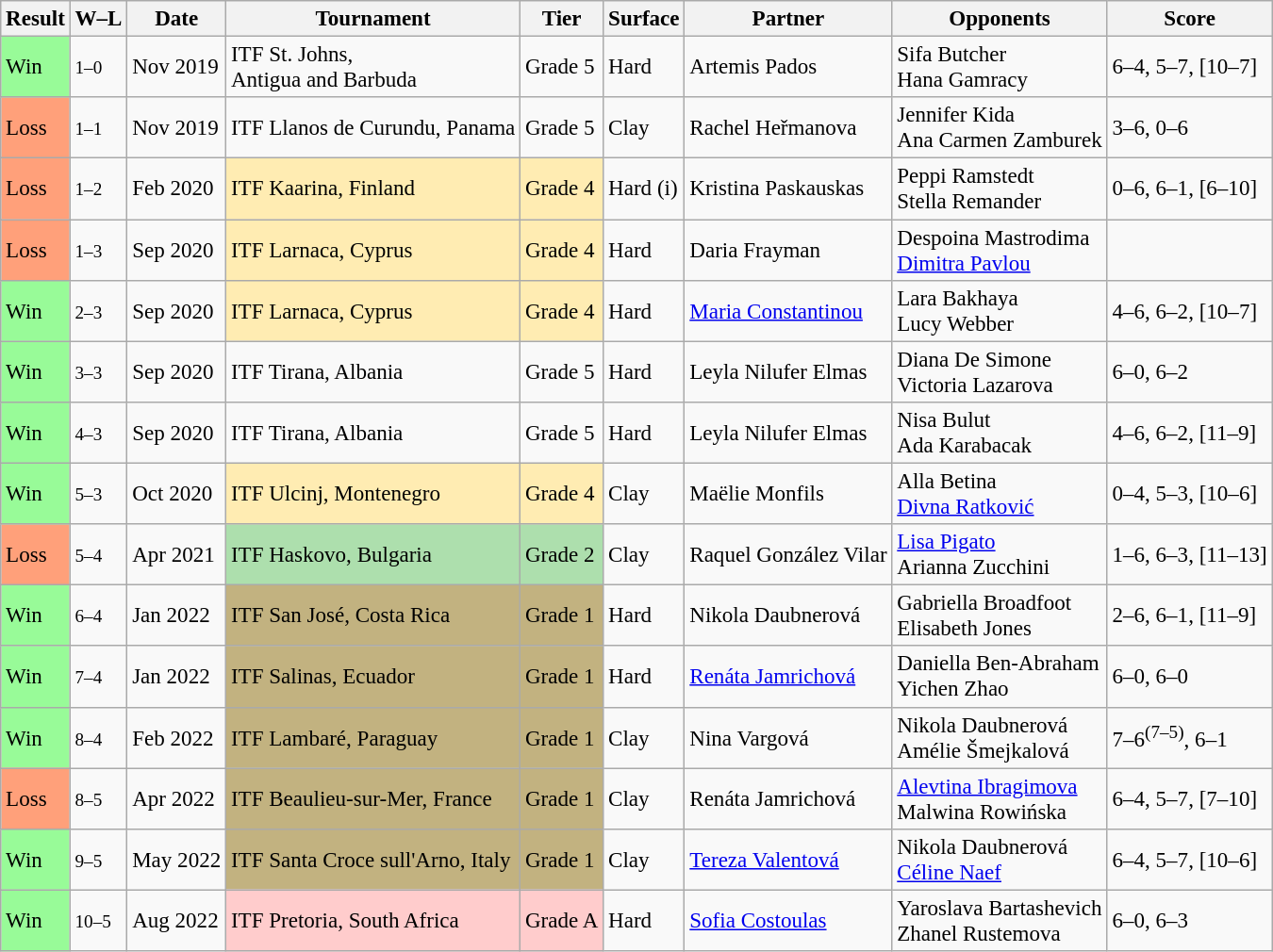<table class="sortable wikitable" style="font-size:96%">
<tr>
<th>Result</th>
<th class="unsortable">W–L</th>
<th>Date</th>
<th>Tournament</th>
<th>Tier</th>
<th>Surface</th>
<th>Partner</th>
<th>Opponents</th>
<th class="unsortable">Score</th>
</tr>
<tr>
<td bgcolor="98FB98">Win</td>
<td><small>1–0</small></td>
<td>Nov 2019</td>
<td>ITF St. Johns, <br>Antigua and Barbuda</td>
<td>Grade 5</td>
<td>Hard</td>
<td> Artemis Pados</td>
<td> Sifa Butcher <br>  Hana Gamracy</td>
<td>6–4, 5–7, [10–7]</td>
</tr>
<tr>
<td style="background:#ffa07a;">Loss</td>
<td><small>1–1</small></td>
<td>Nov 2019</td>
<td>ITF Llanos de Curundu, Panama</td>
<td>Grade 5</td>
<td>Clay</td>
<td> Rachel Heřmanova</td>
<td> Jennifer Kida <br>  Ana Carmen Zamburek</td>
<td>3–6, 0–6</td>
</tr>
<tr>
<td style="background:#ffa07a;">Loss</td>
<td><small>1–2</small></td>
<td>Feb 2020</td>
<td bgcolor="#ffecb2">ITF Kaarina, Finland</td>
<td bgcolor="#ffecb2">Grade 4</td>
<td>Hard (i)</td>
<td> Kristina Paskauskas</td>
<td> Peppi Ramstedt <br>  Stella Remander</td>
<td>0–6, 6–1, [6–10]</td>
</tr>
<tr>
<td style="background:#ffa07a;">Loss</td>
<td><small>1–3</small></td>
<td>Sep 2020</td>
<td bgcolor="#ffecb2">ITF Larnaca, Cyprus</td>
<td bgcolor="#ffecb2">Grade 4</td>
<td>Hard</td>
<td> Daria Frayman</td>
<td> Despoina Mastrodima <br>  <a href='#'>Dimitra Pavlou</a></td>
<td></td>
</tr>
<tr>
<td bgcolor="98FB98">Win</td>
<td><small>2–3</small></td>
<td>Sep 2020</td>
<td bgcolor="#ffecb2">ITF Larnaca, Cyprus</td>
<td bgcolor="#ffecb2">Grade 4</td>
<td>Hard</td>
<td> <a href='#'>Maria Constantinou</a></td>
<td> Lara Bakhaya <br>  Lucy Webber</td>
<td>4–6, 6–2, [10–7]</td>
</tr>
<tr>
<td bgcolor="98FB98">Win</td>
<td><small>3–3</small></td>
<td>Sep 2020</td>
<td>ITF Tirana, Albania</td>
<td>Grade 5</td>
<td>Hard</td>
<td> Leyla Nilufer Elmas</td>
<td> Diana De Simone <br>  Victoria Lazarova</td>
<td>6–0, 6–2</td>
</tr>
<tr>
<td bgcolor="98FB98">Win</td>
<td><small>4–3</small></td>
<td>Sep 2020</td>
<td>ITF Tirana, Albania</td>
<td>Grade 5</td>
<td>Hard</td>
<td> Leyla Nilufer Elmas</td>
<td> Nisa Bulut <br>  Ada Karabacak</td>
<td>4–6, 6–2, [11–9]</td>
</tr>
<tr>
<td bgcolor="98FB98">Win</td>
<td><small>5–3</small></td>
<td>Oct 2020</td>
<td bgcolor="#ffecb2">ITF Ulcinj, Montenegro</td>
<td bgcolor="#ffecb2">Grade 4</td>
<td>Clay</td>
<td> Maëlie Monfils</td>
<td> Alla Betina <br>  <a href='#'>Divna Ratković</a></td>
<td>0–4, 5–3, [10–6]</td>
</tr>
<tr>
<td style="background:#ffa07a;">Loss</td>
<td><small>5–4</small></td>
<td>Apr 2021</td>
<td bgcolor="#ADDFAD">ITF Haskovo, Bulgaria</td>
<td bgcolor="#ADDFAD">Grade 2</td>
<td>Clay</td>
<td> Raquel González Vilar</td>
<td> <a href='#'>Lisa Pigato</a> <br>  Arianna Zucchini</td>
<td>1–6, 6–3, [11–13]</td>
</tr>
<tr>
<td bgcolor="98FB98">Win</td>
<td><small>6–4</small></td>
<td>Jan 2022</td>
<td bgcolor="#C2B280">ITF San José, Costa Rica</td>
<td bgcolor="#C2B280">Grade 1</td>
<td>Hard</td>
<td> Nikola Daubnerová</td>
<td> Gabriella Broadfoot <br>  Elisabeth Jones</td>
<td>2–6, 6–1, [11–9]</td>
</tr>
<tr>
<td bgcolor="98FB98">Win</td>
<td><small>7–4</small></td>
<td>Jan 2022</td>
<td bgcolor="#C2B280">ITF Salinas, Ecuador</td>
<td bgcolor="#C2B280">Grade 1</td>
<td>Hard</td>
<td> <a href='#'>Renáta Jamrichová</a></td>
<td> Daniella Ben-Abraham <br>  Yichen Zhao</td>
<td>6–0, 6–0</td>
</tr>
<tr>
<td bgcolor="98FB98">Win</td>
<td><small>8–4</small></td>
<td>Feb 2022</td>
<td bgcolor="#C2B280">ITF Lambaré, Paraguay</td>
<td bgcolor="#C2B280">Grade 1</td>
<td>Clay</td>
<td> Nina Vargová</td>
<td> Nikola Daubnerová <br>  Amélie Šmejkalová</td>
<td>7–6<sup>(7–5)</sup>, 6–1</td>
</tr>
<tr>
<td style="background:#ffa07a;">Loss</td>
<td><small>8–5</small></td>
<td>Apr 2022</td>
<td bgcolor="#C2B280">ITF Beaulieu-sur-Mer, France</td>
<td bgcolor="#C2B280">Grade 1</td>
<td>Clay</td>
<td> Renáta Jamrichová</td>
<td> <a href='#'>Alevtina Ibragimova</a> <br>  Malwina Rowińska</td>
<td>6–4, 5–7, [7–10]</td>
</tr>
<tr>
<td bgcolor="98FB98">Win</td>
<td><small>9–5</small></td>
<td>May 2022</td>
<td bgcolor="#C2B280">ITF Santa Croce sull'Arno, Italy</td>
<td bgcolor="#C2B280">Grade 1</td>
<td>Clay</td>
<td> <a href='#'>Tereza Valentová</a></td>
<td> Nikola Daubnerová <br>  <a href='#'>Céline Naef</a></td>
<td>6–4, 5–7, [10–6]</td>
</tr>
<tr>
<td bgcolor="98FB98">Win</td>
<td><small>10–5</small></td>
<td>Aug 2022</td>
<td bgcolor="ffcccc">ITF Pretoria, South Africa</td>
<td bgcolor="ffcccc">Grade A</td>
<td>Hard</td>
<td> <a href='#'>Sofia Costoulas</a></td>
<td> Yaroslava Bartashevich <br>  Zhanel Rustemova</td>
<td>6–0, 6–3</td>
</tr>
</table>
